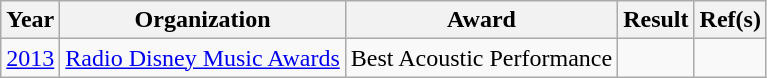<table class="wikitable plainrowheaders">
<tr align=center>
<th scope="col">Year</th>
<th scope="col">Organization</th>
<th scope="col">Award</th>
<th scope="col">Result</th>
<th scope="col">Ref(s)</th>
</tr>
<tr>
<td><a href='#'>2013</a></td>
<td><a href='#'>Radio Disney Music Awards</a></td>
<td>Best Acoustic Performance</td>
<td></td>
<td style="text-align:center;"></td>
</tr>
</table>
